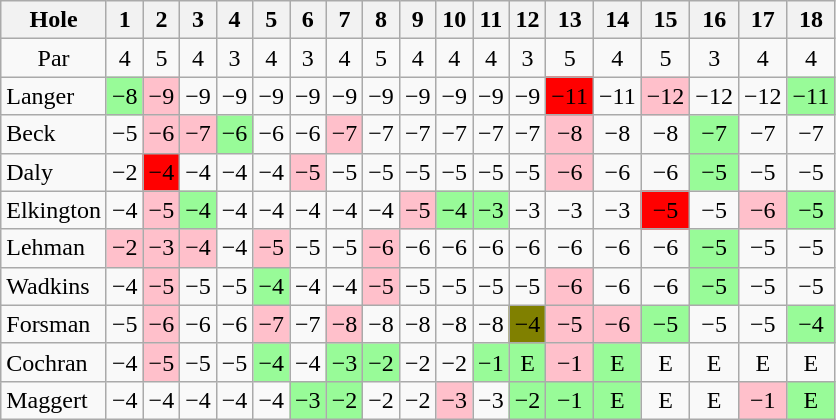<table class="wikitable" style="text-align:center">
<tr>
<th>Hole</th>
<th>1</th>
<th>2</th>
<th>3</th>
<th>4</th>
<th>5</th>
<th>6</th>
<th>7</th>
<th>8</th>
<th>9</th>
<th>10</th>
<th>11</th>
<th>12</th>
<th>13</th>
<th>14</th>
<th>15</th>
<th>16</th>
<th>17</th>
<th>18</th>
</tr>
<tr>
<td>Par</td>
<td>4</td>
<td>5</td>
<td>4</td>
<td>3</td>
<td>4</td>
<td>3</td>
<td>4</td>
<td>5</td>
<td>4</td>
<td>4</td>
<td>4</td>
<td>3</td>
<td>5</td>
<td>4</td>
<td>5</td>
<td>3</td>
<td>4</td>
<td>4</td>
</tr>
<tr>
<td align=left> Langer</td>
<td style="background: PaleGreen;">−8</td>
<td style="background: Pink;">−9</td>
<td>−9</td>
<td>−9</td>
<td>−9</td>
<td>−9</td>
<td>−9</td>
<td>−9</td>
<td>−9</td>
<td>−9</td>
<td>−9</td>
<td>−9</td>
<td style="background: Red;">−11</td>
<td>−11</td>
<td style="background: Pink;">−12</td>
<td>−12</td>
<td>−12</td>
<td style="background: PaleGreen;">−11</td>
</tr>
<tr>
<td align=left> Beck</td>
<td>−5</td>
<td style="background: Pink;">−6</td>
<td style="background: Pink;">−7</td>
<td style="background: PaleGreen;">−6</td>
<td>−6</td>
<td>−6</td>
<td style="background: Pink;">−7</td>
<td>−7</td>
<td>−7</td>
<td>−7</td>
<td>−7</td>
<td>−7</td>
<td style="background: Pink;">−8</td>
<td>−8</td>
<td>−8</td>
<td style="background: PaleGreen;">−7</td>
<td>−7</td>
<td>−7</td>
</tr>
<tr>
<td align=left> Daly</td>
<td>−2</td>
<td style="background: Red;">−4</td>
<td>−4</td>
<td>−4</td>
<td>−4</td>
<td style="background: Pink;">−5</td>
<td>−5</td>
<td>−5</td>
<td>−5</td>
<td>−5</td>
<td>−5</td>
<td>−5</td>
<td style="background: Pink;">−6</td>
<td>−6</td>
<td>−6</td>
<td style="background: PaleGreen;">−5</td>
<td>−5</td>
<td>−5</td>
</tr>
<tr>
<td align=left> Elkington</td>
<td>−4</td>
<td style="background: Pink;">−5</td>
<td style="background: PaleGreen;">−4</td>
<td>−4</td>
<td>−4</td>
<td>−4</td>
<td>−4</td>
<td>−4</td>
<td style="background: Pink;">−5</td>
<td style="background: PaleGreen;">−4</td>
<td style="background: PaleGreen;">−3</td>
<td>−3</td>
<td>−3</td>
<td>−3</td>
<td style="background: Red;">−5</td>
<td>−5</td>
<td style="background: Pink;">−6</td>
<td style="background: PaleGreen;">−5</td>
</tr>
<tr>
<td align=left> Lehman</td>
<td style="background: Pink;">−2</td>
<td style="background: Pink;">−3</td>
<td style="background: Pink;">−4</td>
<td>−4</td>
<td style="background: Pink;">−5</td>
<td>−5</td>
<td>−5</td>
<td style="background: Pink;">−6</td>
<td>−6</td>
<td>−6</td>
<td>−6</td>
<td>−6</td>
<td>−6</td>
<td>−6</td>
<td>−6</td>
<td style="background: PaleGreen;">−5</td>
<td>−5</td>
<td>−5</td>
</tr>
<tr>
<td align=left> Wadkins</td>
<td>−4</td>
<td style="background: Pink;">−5</td>
<td>−5</td>
<td>−5</td>
<td style="background: PaleGreen;">−4</td>
<td>−4</td>
<td>−4</td>
<td style="background: Pink;">−5</td>
<td>−5</td>
<td>−5</td>
<td>−5</td>
<td>−5</td>
<td style="background: Pink;">−6</td>
<td>−6</td>
<td>−6</td>
<td style="background: PaleGreen;">−5</td>
<td>−5</td>
<td>−5</td>
</tr>
<tr>
<td align=left> Forsman</td>
<td>−5</td>
<td style="background: Pink;">−6</td>
<td>−6</td>
<td>−6</td>
<td style="background: Pink;">−7</td>
<td>−7</td>
<td style="background: Pink;">−8</td>
<td>−8</td>
<td>−8</td>
<td>−8</td>
<td>−8</td>
<td style="background: Olive;">−4</td>
<td style="background: Pink;">−5</td>
<td style="background: Pink;">−6</td>
<td style="background: PaleGreen;">−5</td>
<td>−5</td>
<td>−5</td>
<td style="background: PaleGreen;">−4</td>
</tr>
<tr>
<td align=left> Cochran</td>
<td>−4</td>
<td style="background: Pink;">−5</td>
<td>−5</td>
<td>−5</td>
<td style="background: PaleGreen;">−4</td>
<td>−4</td>
<td style="background: PaleGreen;">−3</td>
<td style="background: PaleGreen;">−2</td>
<td>−2</td>
<td>−2</td>
<td style="background: PaleGreen;">−1</td>
<td style="background: PaleGreen;">E</td>
<td style="background: Pink;">−1</td>
<td style="background: PaleGreen;">E</td>
<td>E</td>
<td>E</td>
<td>E</td>
<td>E</td>
</tr>
<tr>
<td align=left> Maggert</td>
<td>−4</td>
<td>−4</td>
<td>−4</td>
<td>−4</td>
<td>−4</td>
<td style="background: PaleGreen;">−3</td>
<td style="background: PaleGreen;">−2</td>
<td>−2</td>
<td>−2</td>
<td style="background: Pink;">−3</td>
<td>−3</td>
<td style="background: PaleGreen;">−2</td>
<td style="background: PaleGreen;">−1</td>
<td style="background: PaleGreen;">E</td>
<td>E</td>
<td>E</td>
<td style="background: Pink;">−1</td>
<td style="background: PaleGreen;">E</td>
</tr>
</table>
